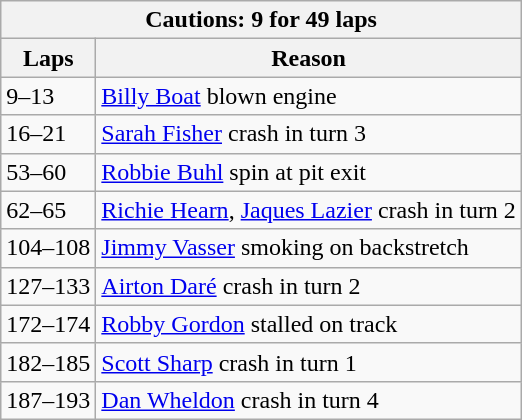<table class="wikitable">
<tr>
<th colspan=2>Cautions: 9 for 49 laps</th>
</tr>
<tr>
<th>Laps</th>
<th>Reason</th>
</tr>
<tr>
<td>9–13</td>
<td><a href='#'>Billy Boat</a> blown engine</td>
</tr>
<tr>
<td>16–21</td>
<td><a href='#'>Sarah Fisher</a> crash in turn 3</td>
</tr>
<tr>
<td>53–60</td>
<td><a href='#'>Robbie Buhl</a> spin at pit exit</td>
</tr>
<tr>
<td>62–65</td>
<td><a href='#'>Richie Hearn</a>, <a href='#'>Jaques Lazier</a> crash in turn 2</td>
</tr>
<tr>
<td>104–108</td>
<td><a href='#'>Jimmy Vasser</a> smoking on backstretch</td>
</tr>
<tr>
<td>127–133</td>
<td><a href='#'>Airton Daré</a> crash in turn 2</td>
</tr>
<tr>
<td>172–174</td>
<td><a href='#'>Robby Gordon</a> stalled on track</td>
</tr>
<tr>
<td>182–185</td>
<td><a href='#'>Scott Sharp</a> crash in turn 1</td>
</tr>
<tr>
<td>187–193</td>
<td><a href='#'>Dan Wheldon</a> crash in turn 4</td>
</tr>
</table>
